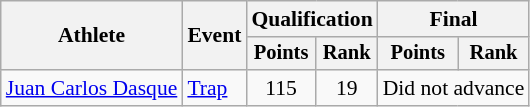<table class="wikitable" style="font-size:90%">
<tr>
<th rowspan="2">Athlete</th>
<th rowspan="2">Event</th>
<th colspan=2>Qualification</th>
<th colspan=2>Final</th>
</tr>
<tr style="font-size:95%">
<th>Points</th>
<th>Rank</th>
<th>Points</th>
<th>Rank</th>
</tr>
<tr align=center>
<td align=left><a href='#'>Juan Carlos Dasque</a></td>
<td align=left><a href='#'>Trap</a></td>
<td>115</td>
<td>19</td>
<td colspan=2>Did not advance</td>
</tr>
</table>
